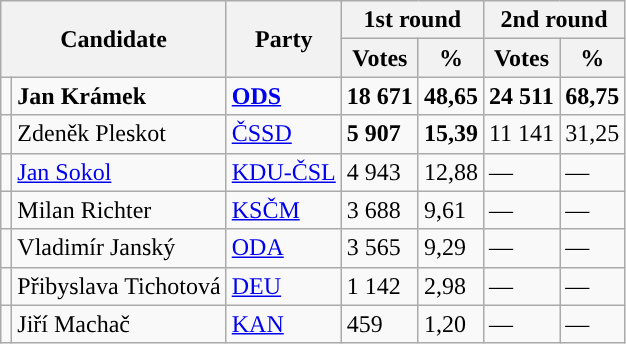<table class="wikitable sortable">
<tr>
<th colspan="2" rowspan="2">Candidate</th>
<th rowspan="2">Party</th>
<th colspan="2">1st round</th>
<th colspan="2">2nd round</th>
</tr>
<tr>
<th>Votes</th>
<th>%</th>
<th>Votes</th>
<th>%</th>
</tr>
<tr>
<td style="background-color:"></td>
<td><strong>Jan Krámek</strong></td>
<td><a href='#'><strong>ODS</strong></a></td>
<td><strong>18 671</strong></td>
<td><strong>48,65</strong></td>
<td><strong>24 511</strong></td>
<td><strong>68,75</strong></td>
</tr>
<tr>
<td style="background-color:"></td>
<td>Zdeněk Pleskot</td>
<td><a href='#'>ČSSD</a></td>
<td><strong>5 907</strong></td>
<td><strong>15,39</strong></td>
<td>11 141</td>
<td>31,25</td>
</tr>
<tr>
<td style="background-color:"></td>
<td><a href='#'>Jan Sokol</a></td>
<td><a href='#'>KDU-ČSL</a></td>
<td>4 943</td>
<td>12,88</td>
<td>—</td>
<td>—</td>
</tr>
<tr>
<td style="background-color:"></td>
<td>Milan Richter</td>
<td><a href='#'>KSČM</a></td>
<td>3 688</td>
<td>9,61</td>
<td>—</td>
<td>—</td>
</tr>
<tr>
<td style="background-color:"></td>
<td>Vladimír Janský</td>
<td><a href='#'>ODA</a></td>
<td>3 565</td>
<td>9,29</td>
<td>—</td>
<td>—</td>
</tr>
<tr>
<td style="background-color:"></td>
<td>Přibyslava Tichotová</td>
<td><a href='#'>DEU</a></td>
<td>1 142</td>
<td>2,98</td>
<td>—</td>
<td>—</td>
</tr>
<tr>
<td style="background-color:"></td>
<td>Jiří Machač</td>
<td><a href='#'>KAN</a></td>
<td>459</td>
<td>1,20</td>
<td>—</td>
<td>—</td>
</tr>
</table>
